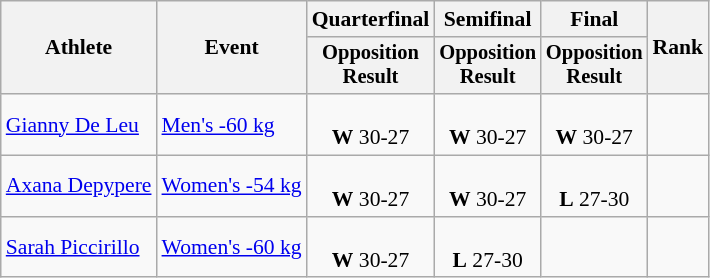<table class="wikitable" style="text-align:center; font-size:90%">
<tr>
<th rowspan="2">Athlete</th>
<th rowspan="2">Event</th>
<th>Quarterfinal</th>
<th>Semifinal</th>
<th>Final</th>
<th rowspan="2">Rank</th>
</tr>
<tr style="font-size:95%">
<th>Opposition<br>Result</th>
<th>Opposition<br>Result</th>
<th>Opposition<br>Result</th>
</tr>
<tr>
<td align="left"><a href='#'>Gianny De Leu</a></td>
<td align="left"><a href='#'>Men's -60 kg</a></td>
<td><br><strong>W</strong> 30-27</td>
<td><br><strong>W</strong> 30-27</td>
<td><br><strong>W</strong> 30-27</td>
<td></td>
</tr>
<tr>
<td align="left"><a href='#'>Axana Depypere</a></td>
<td align="left"><a href='#'>Women's -54 kg</a></td>
<td><br><strong>W</strong> 30-27</td>
<td><br><strong>W</strong> 30-27</td>
<td><br><strong>L</strong> 27-30</td>
<td></td>
</tr>
<tr>
<td align="left"><a href='#'>Sarah Piccirillo</a></td>
<td align="left"><a href='#'>Women's -60 kg</a></td>
<td><br><strong>W</strong> 30-27</td>
<td><br><strong>L</strong> 27-30</td>
<td></td>
<td></td>
</tr>
</table>
